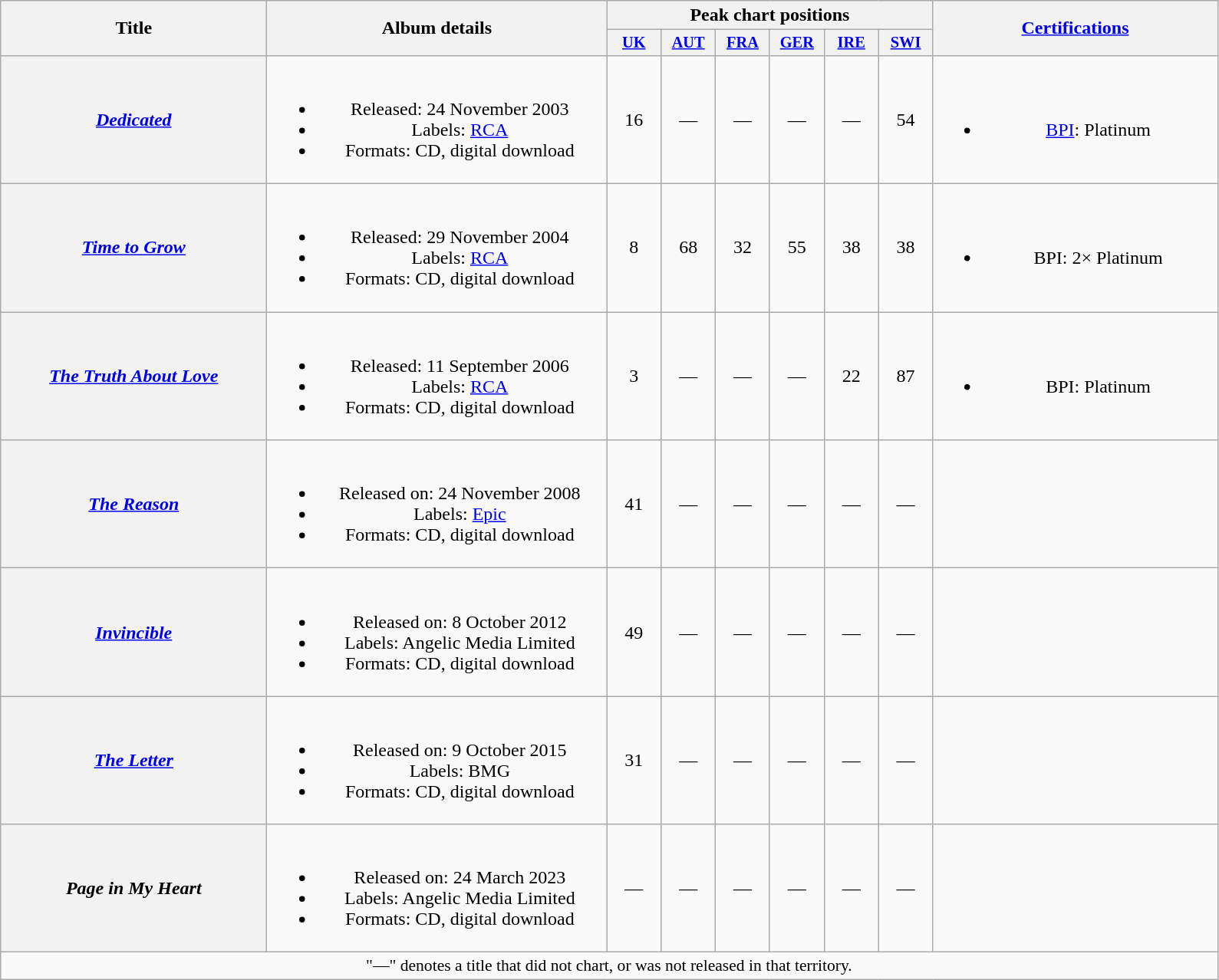<table class="wikitable plainrowheaders" style="text-align:center;">
<tr>
<th scope="col" rowspan="2" style="width:14em;">Title</th>
<th scope="col" rowspan="2" style="width:18em;">Album details</th>
<th scope="col" colspan="6">Peak chart positions</th>
<th scope="col" rowspan="2" style="width:15em;"><a href='#'>Certifications</a></th>
</tr>
<tr>
<th scope="col" style="width:3em;font-size:85%;"><a href='#'>UK</a><br></th>
<th scope="col" style="width:3em;font-size:85%;"><a href='#'>AUT</a><br></th>
<th scope="col" style="width:3em;font-size:85%;"><a href='#'>FRA</a><br></th>
<th scope="col" style="width:3em;font-size:85%;"><a href='#'>GER</a><br></th>
<th scope="col" style="width:3em;font-size:85%;"><a href='#'>IRE</a><br></th>
<th scope="col" style="width:3em;font-size:85%;"><a href='#'>SWI</a><br></th>
</tr>
<tr>
<th scope="row"><em><a href='#'>Dedicated</a></em></th>
<td><br><ul><li>Released: 24 November 2003</li><li>Labels: <a href='#'>RCA</a></li><li>Formats: CD, digital download</li></ul></td>
<td>16</td>
<td>—</td>
<td>—</td>
<td>—</td>
<td>—</td>
<td>54</td>
<td><br><ul><li><a href='#'>BPI</a>: Platinum</li></ul></td>
</tr>
<tr>
<th scope="row"><em><a href='#'>Time to Grow</a></em></th>
<td><br><ul><li>Released: 29 November 2004</li><li>Labels: <a href='#'>RCA</a></li><li>Formats: CD, digital download</li></ul></td>
<td>8</td>
<td>68</td>
<td>32</td>
<td>55</td>
<td>38</td>
<td>38</td>
<td><br><ul><li>BPI: 2× Platinum</li></ul></td>
</tr>
<tr>
<th scope="row"><em><a href='#'>The Truth About Love</a></em></th>
<td><br><ul><li>Released: 11 September 2006</li><li>Labels: <a href='#'>RCA</a></li><li>Formats: CD, digital download</li></ul></td>
<td>3</td>
<td>—</td>
<td>—</td>
<td>—</td>
<td>22</td>
<td>87</td>
<td><br><ul><li>BPI: Platinum</li></ul></td>
</tr>
<tr>
<th scope="row"><em><a href='#'>The Reason</a></em></th>
<td><br><ul><li>Released on: 24 November 2008</li><li>Labels: <a href='#'>Epic</a></li><li>Formats: CD, digital download</li></ul></td>
<td>41</td>
<td>—</td>
<td>—</td>
<td>—</td>
<td>—</td>
<td>—</td>
<td></td>
</tr>
<tr>
<th scope="row"><em><a href='#'>Invincible</a></em></th>
<td><br><ul><li>Released on: 8 October 2012</li><li>Labels: Angelic Media Limited</li><li>Formats: CD, digital download</li></ul></td>
<td>49</td>
<td>—</td>
<td>—</td>
<td>—</td>
<td>—</td>
<td>—</td>
<td></td>
</tr>
<tr>
<th scope="row"><em><a href='#'>The Letter</a></em></th>
<td><br><ul><li>Released on: 9 October 2015</li><li>Labels: BMG</li><li>Formats: CD, digital download</li></ul></td>
<td>31</td>
<td>—</td>
<td>—</td>
<td>—</td>
<td>—</td>
<td>—</td>
</tr>
<tr>
<th scope="row"><em>Page in My Heart</em></th>
<td><br><ul><li>Released on: 24 March 2023</li><li>Labels: Angelic Media Limited</li><li>Formats: CD, digital download</li></ul></td>
<td>—</td>
<td>—</td>
<td>—</td>
<td>—</td>
<td>—</td>
<td>—</td>
<td></td>
</tr>
<tr>
<td colspan="14" style="font-size:90%">"—" denotes a title that did not chart, or was not released in that territory.</td>
</tr>
</table>
